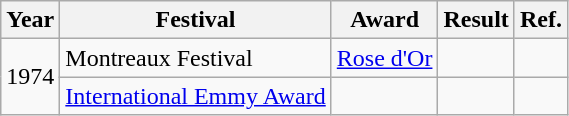<table class = "wikitable">
<tr>
<th>Year</th>
<th>Festival</th>
<th>Award</th>
<th>Result</th>
<th>Ref.</th>
</tr>
<tr>
<td rowspan= 2>1974</td>
<td>Montreaux Festival</td>
<td><a href='#'>Rose d'Or</a></td>
<td></td>
<td></td>
</tr>
<tr>
<td><a href='#'>International Emmy Award</a></td>
<td></td>
<td></td>
<td></td>
</tr>
</table>
